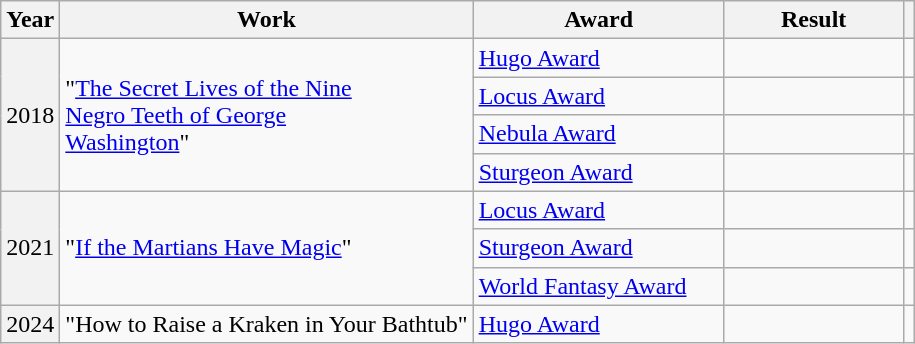<table class="wikitable">
<tr>
<th scope=col>Year</th>
<th scope=col style="min-width: 14em">Work</th>
<th scope=col style="min-width: 10em">Award</th>
<th scope=col style="min-width: 7em">Result</th>
<th scope=col></th>
</tr>
<tr>
<th scope=row rowspan=4 style="font-weight: normal">2018</th>
<td rowspan=4>"<a href='#'>The Secret Lives of the Nine<br> Negro Teeth of George<br> Washington</a>"</td>
<td><a href='#'>Hugo Award</a></td>
<td></td>
<td style="text-align: center"></td>
</tr>
<tr>
<td><a href='#'>Locus Award</a></td>
<td></td>
<td style="text-align: center"></td>
</tr>
<tr>
<td><a href='#'>Nebula Award</a></td>
<td></td>
<td style="text-align: center"></td>
</tr>
<tr>
<td><a href='#'>Sturgeon Award</a></td>
<td></td>
<td style="text-align: center"></td>
</tr>
<tr>
<th scope=row rowspan=3 style="font-weight: normal">2021</th>
<td rowspan=3>"<a href='#'>If the Martians Have Magic</a>"</td>
<td><a href='#'>Locus Award</a></td>
<td></td>
<td style="text-align: center"></td>
</tr>
<tr>
<td><a href='#'>Sturgeon Award</a></td>
<td></td>
<td style="text-align: center"></td>
</tr>
<tr>
<td><a href='#'>World Fantasy Award</a></td>
<td></td>
<td style="text-align: center"></td>
</tr>
<tr>
<th scope=row style="font-weight: normal">2024</th>
<td rowspan=3>"How to Raise a Kraken in Your Bathtub"</td>
<td><a href='#'>Hugo Award</a></td>
<td></td>
<td style="text-align: center"></td>
</tr>
</table>
